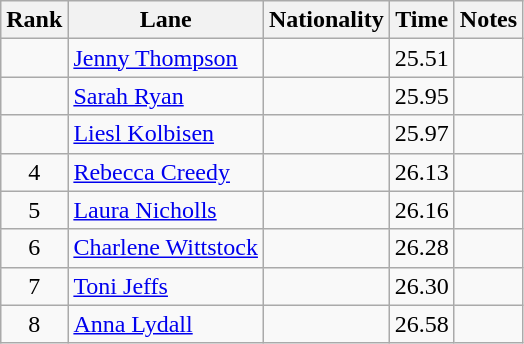<table class="wikitable sortable" style="text-align:center">
<tr>
<th>Rank</th>
<th>Lane</th>
<th>Nationality</th>
<th>Time</th>
<th>Notes</th>
</tr>
<tr>
<td></td>
<td align=left><a href='#'>Jenny Thompson</a></td>
<td align=left></td>
<td>25.51</td>
<td></td>
</tr>
<tr>
<td></td>
<td align=left><a href='#'>Sarah Ryan</a></td>
<td align=left></td>
<td>25.95</td>
<td></td>
</tr>
<tr>
<td></td>
<td align=left><a href='#'>Liesl Kolbisen</a></td>
<td align=left></td>
<td>25.97</td>
<td></td>
</tr>
<tr>
<td>4</td>
<td align=left><a href='#'>Rebecca Creedy</a></td>
<td align=left></td>
<td>26.13</td>
<td></td>
</tr>
<tr>
<td>5</td>
<td align=left><a href='#'>Laura Nicholls</a></td>
<td align=left></td>
<td>26.16</td>
<td></td>
</tr>
<tr>
<td>6</td>
<td align=left><a href='#'>Charlene Wittstock</a></td>
<td align=left></td>
<td>26.28</td>
<td></td>
</tr>
<tr>
<td>7</td>
<td align=left><a href='#'>Toni Jeffs</a></td>
<td align=left></td>
<td>26.30</td>
<td></td>
</tr>
<tr>
<td>8</td>
<td align=left><a href='#'>Anna Lydall</a></td>
<td align=left></td>
<td>26.58</td>
<td></td>
</tr>
</table>
